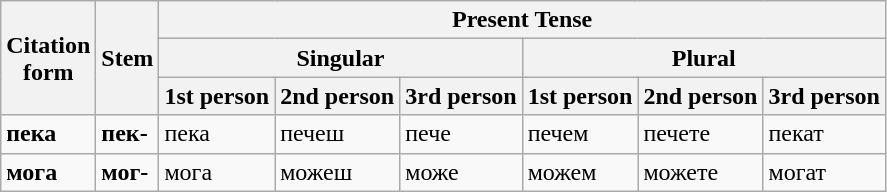<table class="wikitable">
<tr>
<th rowspan="3">Citation<br>form</th>
<th rowspan="3">Stem</th>
<th colspan="6">Present Tense</th>
</tr>
<tr>
<th colspan="3">Singular</th>
<th colspan="3">Plural</th>
</tr>
<tr>
<th><strong>1st person</strong></th>
<th><strong>2nd person</strong></th>
<th><strong>3rd person</strong></th>
<th><strong>1st person</strong></th>
<th><strong>2nd person</strong></th>
<th><strong>3rd person</strong></th>
</tr>
<tr>
<td><strong>пека</strong> <br></td>
<td><strong>пе<span>к</span>-</strong> <br></td>
<td>пе<span>к</span><span>а</span> <br></td>
<td>пе<span>ч</span><span>е</span><span>ш</span> <br></td>
<td>пе<span>ч</span><span>е</span> <br></td>
<td>пе<span>ч</span><span>е</span><span>м</span> <br></td>
<td>пе<span>ч</span><span>е</span><span>те</span> <br></td>
<td>пе<span>к</span><span>ат</span> <br></td>
</tr>
<tr>
<td><strong>мога</strong> <br></td>
<td><strong>мо<span>г</span>-</strong> <br></td>
<td>мо<span>г</span><span>а</span> <br></td>
<td>мо<span>ж</span><span>е</span><span>ш</span> <br></td>
<td>мо<span>ж</span><span>е</span> <br></td>
<td>мо<span>ж</span><span>е</span><span>м</span> <br></td>
<td>мо<span>ж</span><span>е</span><span>те</span> <br></td>
<td>мо<span>г</span><span>ат</span> <br></td>
</tr>
</table>
